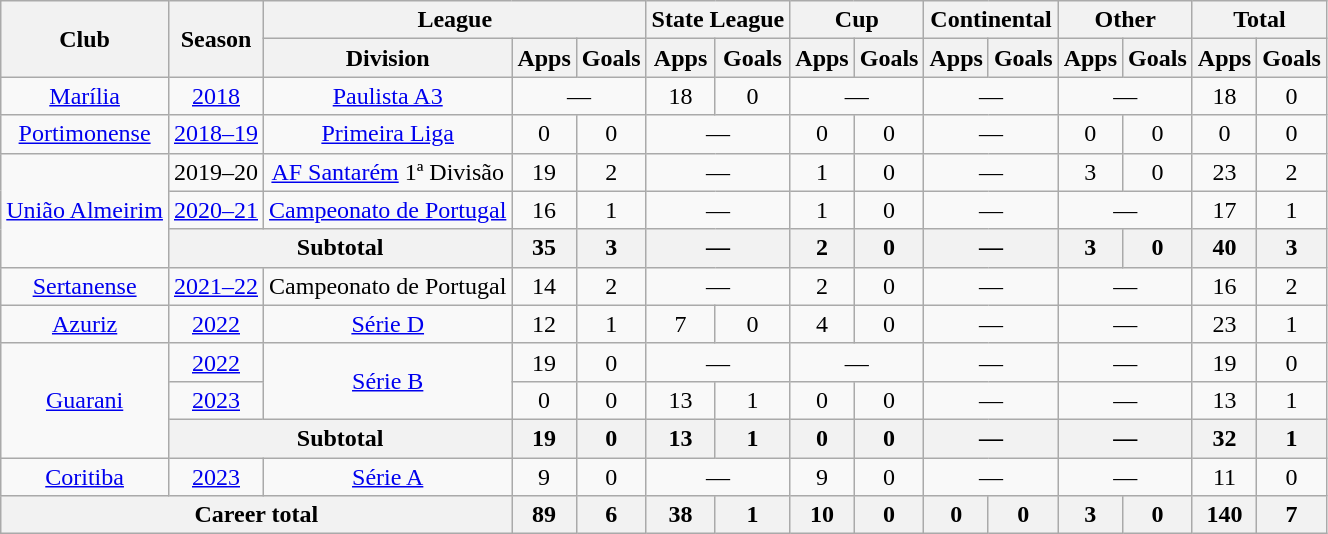<table class="wikitable" style="text-align: center;">
<tr>
<th rowspan="2">Club</th>
<th rowspan="2">Season</th>
<th colspan="3">League</th>
<th colspan="2">State League</th>
<th colspan="2">Cup</th>
<th colspan="2">Continental</th>
<th colspan="2">Other</th>
<th colspan="2">Total</th>
</tr>
<tr>
<th>Division</th>
<th>Apps</th>
<th>Goals</th>
<th>Apps</th>
<th>Goals</th>
<th>Apps</th>
<th>Goals</th>
<th>Apps</th>
<th>Goals</th>
<th>Apps</th>
<th>Goals</th>
<th>Apps</th>
<th>Goals</th>
</tr>
<tr>
<td align="center"><a href='#'>Marília</a></td>
<td><a href='#'>2018</a></td>
<td><a href='#'>Paulista A3</a></td>
<td colspan="2">—</td>
<td>18</td>
<td>0</td>
<td colspan="2">—</td>
<td colspan="2">—</td>
<td colspan="2">—</td>
<td>18</td>
<td>0</td>
</tr>
<tr>
<td align="center"><a href='#'>Portimonense</a></td>
<td><a href='#'>2018–19</a></td>
<td><a href='#'>Primeira Liga</a></td>
<td>0</td>
<td>0</td>
<td colspan="2">—</td>
<td>0</td>
<td>0</td>
<td colspan="2">—</td>
<td>0</td>
<td>0</td>
<td>0</td>
<td>0</td>
</tr>
<tr>
<td rowspan="3" align="center"><a href='#'>União Almeirim</a></td>
<td>2019–20</td>
<td><a href='#'>AF Santarém</a> 1ª Divisão</td>
<td>19</td>
<td>2</td>
<td colspan="2">—</td>
<td>1</td>
<td>0</td>
<td colspan="2">—</td>
<td>3</td>
<td>0</td>
<td>23</td>
<td>2</td>
</tr>
<tr>
<td><a href='#'>2020–21</a></td>
<td><a href='#'>Campeonato de Portugal</a></td>
<td>16</td>
<td>1</td>
<td colspan="2">—</td>
<td>1</td>
<td>0</td>
<td colspan="2">—</td>
<td colspan="2">—</td>
<td>17</td>
<td>1</td>
</tr>
<tr>
<th colspan="2">Subtotal</th>
<th>35</th>
<th>3</th>
<th colspan="2">—</th>
<th>2</th>
<th>0</th>
<th colspan="2">—</th>
<th>3</th>
<th>0</th>
<th>40</th>
<th>3</th>
</tr>
<tr>
<td align="center"><a href='#'>Sertanense</a></td>
<td><a href='#'>2021–22</a></td>
<td>Campeonato de Portugal</td>
<td>14</td>
<td>2</td>
<td colspan="2">—</td>
<td>2</td>
<td>0</td>
<td colspan="2">—</td>
<td colspan="2">—</td>
<td>16</td>
<td>2</td>
</tr>
<tr>
<td align="center"><a href='#'>Azuriz</a></td>
<td><a href='#'>2022</a></td>
<td><a href='#'>Série D</a></td>
<td>12</td>
<td>1</td>
<td>7</td>
<td>0</td>
<td>4</td>
<td>0</td>
<td colspan="2">—</td>
<td colspan="2">—</td>
<td>23</td>
<td>1</td>
</tr>
<tr>
<td rowspan="3" align="center"><a href='#'>Guarani</a></td>
<td><a href='#'>2022</a></td>
<td rowspan="2"><a href='#'>Série B</a></td>
<td>19</td>
<td>0</td>
<td colspan="2">—</td>
<td colspan="2">—</td>
<td colspan="2">—</td>
<td colspan="2">—</td>
<td>19</td>
<td>0</td>
</tr>
<tr>
<td><a href='#'>2023</a></td>
<td>0</td>
<td>0</td>
<td>13</td>
<td>1</td>
<td>0</td>
<td>0</td>
<td colspan="2">—</td>
<td colspan="2">—</td>
<td>13</td>
<td>1</td>
</tr>
<tr>
<th colspan="2">Subtotal</th>
<th>19</th>
<th>0</th>
<th>13</th>
<th>1</th>
<th>0</th>
<th>0</th>
<th colspan="2">—</th>
<th colspan="2">—</th>
<th>32</th>
<th>1</th>
</tr>
<tr>
<td align="center"><a href='#'>Coritiba</a></td>
<td><a href='#'>2023</a></td>
<td><a href='#'>Série A</a></td>
<td>9</td>
<td>0</td>
<td colspan="2">—</td>
<td>9</td>
<td>0</td>
<td colspan="2">—</td>
<td colspan="2">—</td>
<td>11</td>
<td>0</td>
</tr>
<tr>
<th colspan="3"><strong>Career total</strong></th>
<th>89</th>
<th>6</th>
<th>38</th>
<th>1</th>
<th>10</th>
<th>0</th>
<th>0</th>
<th>0</th>
<th>3</th>
<th>0</th>
<th>140</th>
<th>7</th>
</tr>
</table>
